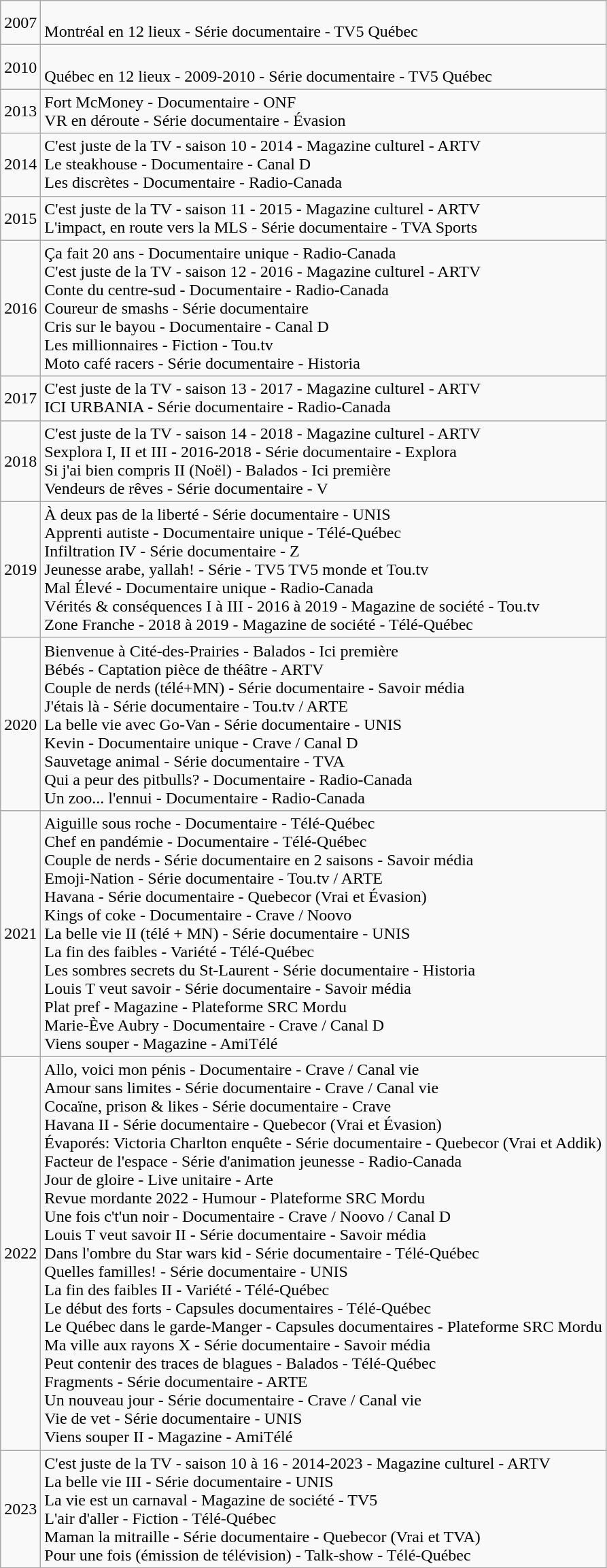<table class="wikitable">
<tr>
<td>2007</td>
<td><br>Montréal en 12 lieux - Série documentaire - TV5 Québec</td>
</tr>
<tr>
<td>2010</td>
<td><br>Québec en 12 lieux - 2009-2010 - Série documentaire - TV5 Québec</td>
</tr>
<tr>
<td>2013</td>
<td>Fort McMoney - Documentaire - ONF<br>VR en déroute - Série documentaire - Évasion</td>
</tr>
<tr>
<td>2014</td>
<td>C'est juste de la TV - saison 10 - 2014 - Magazine culturel - ARTV<br>Le steakhouse - Documentaire - Canal D<br>Les discrètes - Documentaire - Radio-Canada</td>
</tr>
<tr>
<td>2015</td>
<td>C'est juste de la TV - saison 11 - 2015 - Magazine culturel - ARTV<br>L'impact, en route vers la MLS - Série documentaire - TVA Sports</td>
</tr>
<tr>
<td>2016</td>
<td>Ça fait 20 ans - Documentaire unique - Radio-Canada<br>C'est juste de la TV - saison 12 - 2016 - Magazine culturel - ARTV<br>Conte du centre-sud - Documentaire - Radio-Canada<br>Coureur de smashs - Série documentaire<br>Cris sur le bayou - Documentaire - Canal D<br>Les millionnaires - Fiction - Tou.tv<br>Moto café racers - Série documentaire - Historia</td>
</tr>
<tr>
<td>2017</td>
<td>C'est juste de la TV - saison 13 - 2017 - Magazine culturel - ARTV<br>ICI URBANIA - Série documentaire - Radio-Canada</td>
</tr>
<tr>
<td>2018</td>
<td>C'est juste de la TV - saison 14 - 2018 - Magazine culturel - ARTV<br>Sexplora I, II et III - 2016-2018 - Série documentaire - Explora<br>Si j'ai bien compris II (Noël) - Balados - Ici première<br>Vendeurs de rêves - Série documentaire - V</td>
</tr>
<tr>
<td>2019</td>
<td>À deux pas de la liberté - Série documentaire - UNIS<br>Apprenti autiste - Documentaire unique - Télé-Québec<br>Infiltration IV - Série documentaire - Z<br>Jeunesse arabe, yallah! - Série - TV5 TV5 monde et Tou.tv<br>Mal Élevé - Documentaire unique - Radio-Canada<br>Vérités & conséquences I à III - 2016 à 2019 - Magazine de société - Tou.tv<br>Zone Franche - 2018 à 2019 - Magazine de société - Télé-Québec</td>
</tr>
<tr>
<td>2020</td>
<td>Bienvenue à Cité-des-Prairies - Balados - Ici première<br>Bébés - Captation pièce de théâtre - ARTV<br>Couple de nerds (télé+MN) - Série documentaire - Savoir média<br>J'étais là - Série documentaire - Tou.tv / ARTE<br>La belle vie avec Go-Van - Série documentaire - UNIS<br>Kevin - Documentaire unique - Crave / Canal D <br>Sauvetage animal - Série documentaire - TVA<br>Qui a peur des pitbulls? - Documentaire - Radio-Canada<br>Un zoo... l'ennui - Documentaire - Radio-Canada</td>
</tr>
<tr>
<td>2021</td>
<td>Aiguille sous roche - Documentaire - Télé-Québec<br>Chef en pandémie - Documentaire - Télé-Québec<br>Couple de nerds - Série documentaire en 2 saisons - Savoir média<br>Emoji-Nation - Série documentaire - Tou.tv / ARTE<br>Havana - Série documentaire - Quebecor (Vrai et Évasion)<br>Kings of coke - Documentaire - Crave / Noovo<br>La belle vie II (télé + MN) - Série documentaire - UNIS<br>La fin des faibles - Variété - Télé-Québec<br>Les sombres secrets du St-Laurent - Série documentaire - Historia<br>Louis T veut savoir - Série documentaire - Savoir média<br>Plat pref - Magazine - Plateforme SRC Mordu<br>Marie-Ève Aubry - Documentaire - Crave / Canal D<br>Viens souper - Magazine - AmiTélé</td>
</tr>
<tr>
<td>2022</td>
<td>Allo, voici mon pénis - Documentaire - Crave / Canal vie<br>Amour sans limites - Série documentaire - Crave / Canal vie<br>Cocaïne, prison & likes - Série documentaire - Crave<br>Havana II - Série documentaire - Quebecor (Vrai et Évasion)<br>Évaporés: Victoria Charlton enquête - Série documentaire - Quebecor (Vrai et Addik)<br>Facteur de l'espace - Série d'animation jeunesse - Radio-Canada<br>Jour de gloire - Live unitaire - Arte<br>Revue mordante 2022 - Humour - Plateforme SRC Mordu<br>Une fois c't'un noir - Documentaire - Crave / Noovo / Canal D<br>Louis T veut savoir II - Série documentaire - Savoir média<br>Dans l'ombre du Star wars kid - Série documentaire - Télé-Québec<br>Quelles familles! - Série documentaire - UNIS<br>La fin des faibles II - Variété - Télé-Québec<br>Le début des forts - Capsules documentaires - Télé-Québec<br>Le Québec dans le garde-Manger - Capsules documentaires - Plateforme SRC Mordu<br>Ma ville aux rayons X - Série documentaire - Savoir média<br>Peut contenir des traces de blagues - Balados - Télé-Québec<br>Fragments - Série documentaire - ARTE<br>Un nouveau jour - Série documentaire - Crave / Canal vie<br>Vie de vet - Série documentaire - UNIS<br>Viens souper II - Magazine - AmiTélé</td>
</tr>
<tr>
<td>2023</td>
<td>C'est juste de la TV - saison 10 à 16 - 2014-2023 - Magazine culturel - ARTV<br>La belle vie III - Série documentaire - UNIS<br>La vie est un carnaval - Magazine de société - TV5<br>L'air d'aller - Fiction - Télé-Québec<br>Maman la mitraille - Série documentaire - Quebecor (Vrai et TVA)<br>Pour une fois (émission de télévision) - Talk-show - Télé-Québec</td>
</tr>
</table>
